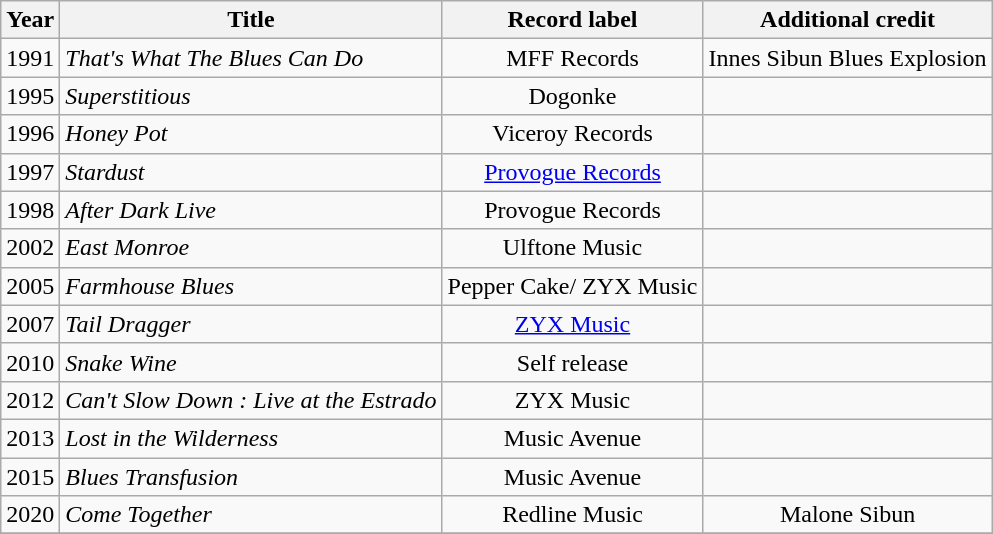<table class="wikitable sortable">
<tr>
<th>Year</th>
<th>Title</th>
<th>Record label</th>
<th>Additional credit</th>
</tr>
<tr>
<td>1991</td>
<td><em>That's What The Blues Can Do</em></td>
<td style="text-align:center;">MFF Records</td>
<td style="text-align:center;">Innes Sibun Blues Explosion</td>
</tr>
<tr>
<td>1995</td>
<td><em>Superstitious</em></td>
<td style="text-align:center;">Dogonke</td>
<td></td>
</tr>
<tr>
<td>1996</td>
<td><em>Honey Pot</em></td>
<td style="text-align:center;">Viceroy Records</td>
<td></td>
</tr>
<tr>
<td>1997</td>
<td><em>Stardust</em></td>
<td style="text-align:center;"><a href='#'>Provogue Records</a></td>
<td></td>
</tr>
<tr>
<td>1998</td>
<td><em>After Dark Live</em></td>
<td style="text-align:center;">Provogue Records</td>
<td></td>
</tr>
<tr>
<td>2002</td>
<td><em>East Monroe</em></td>
<td style="text-align:center;">Ulftone Music</td>
<td></td>
</tr>
<tr>
<td>2005</td>
<td><em>Farmhouse Blues</em></td>
<td style="text-align:center;">Pepper Cake/ ZYX Music</td>
<td></td>
</tr>
<tr>
<td>2007</td>
<td><em>Tail Dragger</em></td>
<td style="text-align:center;"><a href='#'>ZYX Music</a></td>
<td></td>
</tr>
<tr>
<td>2010</td>
<td><em>Snake Wine</em></td>
<td style="text-align:center;">Self release</td>
<td></td>
</tr>
<tr>
<td>2012</td>
<td><em>Can't Slow Down : Live at the Estrado</em></td>
<td style="text-align:center;">ZYX Music</td>
<td></td>
</tr>
<tr>
<td>2013</td>
<td><em>Lost in the Wilderness</em></td>
<td style="text-align:center;">Music Avenue</td>
<td></td>
</tr>
<tr>
<td>2015</td>
<td><em>Blues Transfusion</em></td>
<td style="text-align:center;">Music Avenue</td>
<td></td>
</tr>
<tr>
<td>2020</td>
<td><em>Come Together</em></td>
<td style="text-align:center;">Redline Music</td>
<td style="text-align:center;">Malone Sibun</td>
</tr>
<tr>
</tr>
</table>
